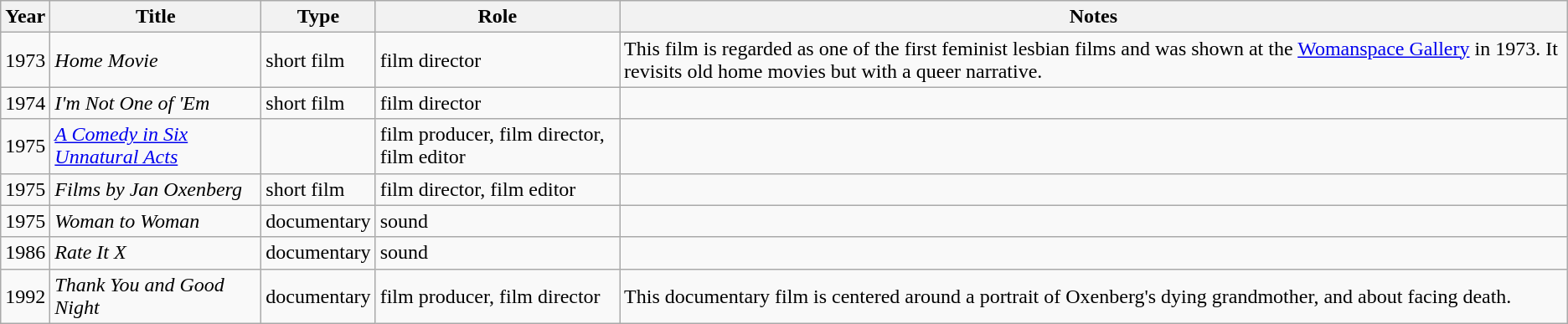<table class="wikitable sortable">
<tr>
<th>Year</th>
<th>Title</th>
<th>Type</th>
<th>Role</th>
<th>Notes</th>
</tr>
<tr>
<td>1973</td>
<td><em>Home Movie</em></td>
<td>short film</td>
<td>film director</td>
<td>This film is regarded as one of the first feminist lesbian films and was shown at the <a href='#'>Womanspace Gallery</a> in 1973. It revisits old home movies but with a queer narrative.</td>
</tr>
<tr>
<td>1974</td>
<td><em>I'm Not One of 'Em</em></td>
<td>short film</td>
<td>film director</td>
<td></td>
</tr>
<tr>
<td>1975</td>
<td><em><a href='#'>A Comedy in Six Unnatural Acts</a></em></td>
<td></td>
<td>film producer, film director, film editor</td>
<td></td>
</tr>
<tr>
<td>1975</td>
<td><em>Films by Jan Oxenberg</em></td>
<td>short film</td>
<td>film director, film editor</td>
<td></td>
</tr>
<tr>
<td>1975</td>
<td><em>Woman to Woman</em></td>
<td>documentary</td>
<td>sound</td>
<td></td>
</tr>
<tr>
<td>1986</td>
<td><em>Rate It X</em></td>
<td>documentary</td>
<td>sound</td>
<td></td>
</tr>
<tr>
<td>1992</td>
<td><em>Thank You and Good Night</em></td>
<td>documentary</td>
<td>film producer, film director</td>
<td>This documentary film is centered around a portrait of Oxenberg's dying grandmother, and about facing death.</td>
</tr>
</table>
